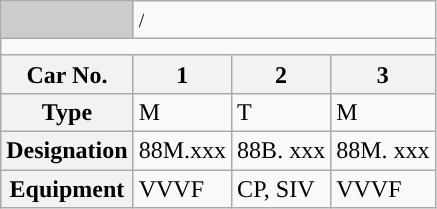<table class="wikitable">
<tr>
<td style="background-color:#ccc;"> </td>
<td colspan="3"><small>/</small></td>
</tr>
<tr style="line-height: 3.3px; background-color:#">
<td colspan="7" style="padding:0; border:0;"> </td>
</tr>
<tr style="line-height: 6.7px; background-color:#">
<td colspan="7" style="padding:0; border:0;"> </td>
</tr>
<tr>
<th>Car No.</th>
<th>1</th>
<th>2</th>
<th>3</th>
</tr>
<tr>
<th>Type</th>
<td>M</td>
<td>T</td>
<td>M</td>
</tr>
<tr>
<th>Designation</th>
<td>88M.xxx</td>
<td>88B. xxx</td>
<td>88M. xxx</td>
</tr>
<tr>
<th>Equipment</th>
<td>VVVF</td>
<td>CP, SIV</td>
<td>VVVF</td>
</tr>
</table>
